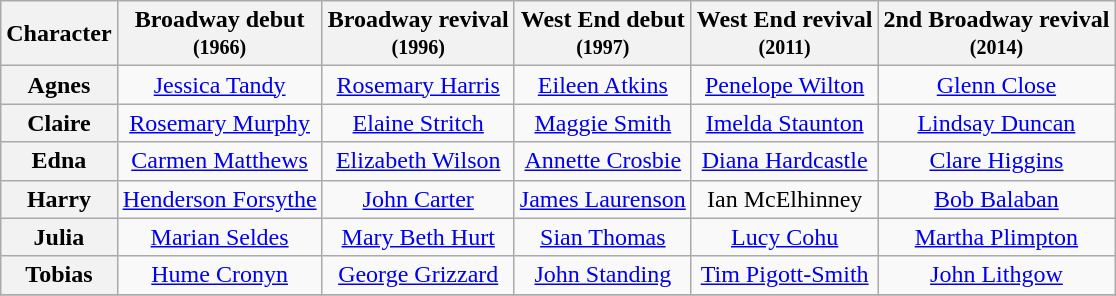<table class="wikitable">
<tr>
<th rowspan="1">Character</th>
<th>Broadway debut <br> <small> (1966) </small></th>
<th>Broadway revival <br> <small> (1996) </small></th>
<th>West End debut <br> <small> (1997) </small></th>
<th>West End revival <br> <small> (2011) </small></th>
<th>2nd Broadway revival <br> <small> (2014) </small></th>
</tr>
<tr>
<th>Agnes</th>
<td align="center"><a href='#'>Jessica Tandy</a></td>
<td align="center"><a href='#'>Rosemary Harris</a></td>
<td align="center"><a href='#'>Eileen Atkins</a></td>
<td align="center"><a href='#'>Penelope Wilton</a></td>
<td align="center"><a href='#'>Glenn Close</a></td>
</tr>
<tr>
<th>Claire</th>
<td align="center"><a href='#'>Rosemary Murphy</a></td>
<td align="center"><a href='#'>Elaine Stritch</a></td>
<td align="center"><a href='#'>Maggie Smith</a></td>
<td align="center"><a href='#'>Imelda Staunton</a></td>
<td align="center"><a href='#'>Lindsay Duncan</a></td>
</tr>
<tr>
<th>Edna</th>
<td align="center"><a href='#'>Carmen Matthews</a></td>
<td align="center"><a href='#'>Elizabeth Wilson</a></td>
<td align="center"><a href='#'>Annette Crosbie</a></td>
<td align="center"><a href='#'>Diana Hardcastle</a></td>
<td align="center"><a href='#'>Clare Higgins</a></td>
</tr>
<tr>
<th>Harry</th>
<td align="center"><a href='#'>Henderson Forsythe</a></td>
<td align="center"><a href='#'>John Carter</a></td>
<td align="center"><a href='#'>James Laurenson</a></td>
<td align="center">Ian McElhinney</td>
<td align="center"><a href='#'>Bob Balaban</a></td>
</tr>
<tr>
<th>Julia</th>
<td align="center"><a href='#'>Marian Seldes</a></td>
<td align="center"><a href='#'>Mary Beth Hurt</a></td>
<td align="center"><a href='#'>Sian Thomas</a></td>
<td align="center"><a href='#'>Lucy Cohu</a></td>
<td align="center"><a href='#'>Martha Plimpton</a></td>
</tr>
<tr>
<th>Tobias</th>
<td align="center"><a href='#'>Hume Cronyn</a></td>
<td align="center"><a href='#'>George Grizzard</a></td>
<td align="center"><a href='#'>John Standing</a></td>
<td align="center"><a href='#'>Tim Pigott-Smith</a></td>
<td align="center"><a href='#'>John Lithgow</a></td>
</tr>
<tr>
</tr>
</table>
